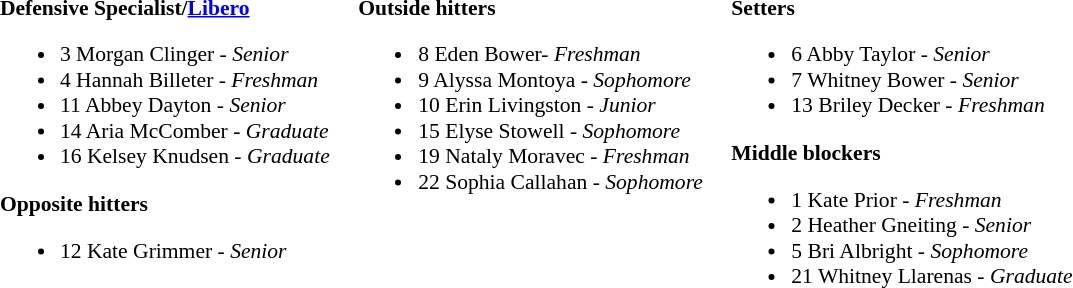<table class="toccolours" style="border-collapse:collapse; font-size:90%;">
<tr>
<td colspan="7" style=></td>
</tr>
<tr>
</tr>
<tr>
<td width="03"> </td>
<td valign="top"><br><strong>Defensive Specialist/<a href='#'>Libero</a></strong><ul><li>3 Morgan Clinger - <em>Senior</em></li><li>4 Hannah Billeter - <em>Freshman</em></li><li>11 Abbey Dayton - <em>Senior</em></li><li>14 Aria McComber - <em>Graduate</em></li><li>16 Kelsey Knudsen - <em>Graduate</em></li></ul><strong>Opposite hitters</strong><ul><li>12 Kate Grimmer - <em>Senior</em></li></ul></td>
<td width="15"> </td>
<td valign="top"><br><strong>Outside hitters</strong><ul><li>8 Eden Bower- <em>Freshman</em></li><li>9 Alyssa Montoya - <em>Sophomore</em></li><li>10 Erin Livingston - <em>Junior</em></li><li>15 Elyse Stowell - <em>Sophomore</em></li><li>19 Nataly Moravec - <em>Freshman</em></li><li>22 Sophia Callahan - <em>Sophomore</em></li></ul></td>
<td width="15"> </td>
<td valign="top"><br><strong>Setters</strong><ul><li>6 Abby Taylor - <em>Senior</em></li><li>7 Whitney Bower - <em>Senior</em></li><li>13 Briley Decker - <em>Freshman</em></li></ul><strong>Middle blockers</strong><ul><li>1 Kate Prior - <em>Freshman</em></li><li>2 Heather Gneiting - <em>Senior</em></li><li>5 Bri Albright - <em>Sophomore</em></li><li>21 Whitney Llarenas - <em>Graduate</em></li></ul></td>
<td width="20"> </td>
</tr>
</table>
